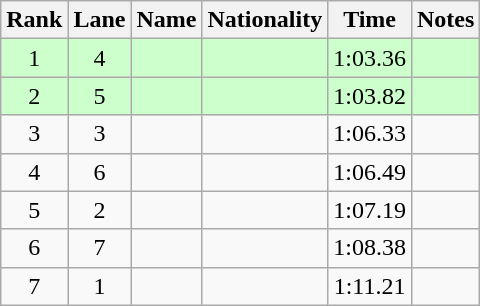<table class="wikitable sortable" style="text-align:center">
<tr>
<th>Rank</th>
<th>Lane</th>
<th>Name</th>
<th>Nationality</th>
<th>Time</th>
<th>Notes</th>
</tr>
<tr bgcolor=ccffcc>
<td>1</td>
<td>4</td>
<td align=left></td>
<td align=left></td>
<td>1:03.36</td>
<td><strong></strong></td>
</tr>
<tr bgcolor=ccffcc>
<td>2</td>
<td>5</td>
<td align=left></td>
<td align=left></td>
<td>1:03.82</td>
<td><strong></strong></td>
</tr>
<tr>
<td>3</td>
<td>3</td>
<td align=left></td>
<td align=left></td>
<td>1:06.33</td>
<td></td>
</tr>
<tr>
<td>4</td>
<td>6</td>
<td align=left></td>
<td align=left></td>
<td>1:06.49</td>
<td></td>
</tr>
<tr>
<td>5</td>
<td>2</td>
<td align=left></td>
<td align=left></td>
<td>1:07.19</td>
<td></td>
</tr>
<tr>
<td>6</td>
<td>7</td>
<td align=left></td>
<td align=left></td>
<td>1:08.38</td>
<td></td>
</tr>
<tr>
<td>7</td>
<td>1</td>
<td align=left></td>
<td align=left></td>
<td>1:11.21</td>
<td></td>
</tr>
</table>
